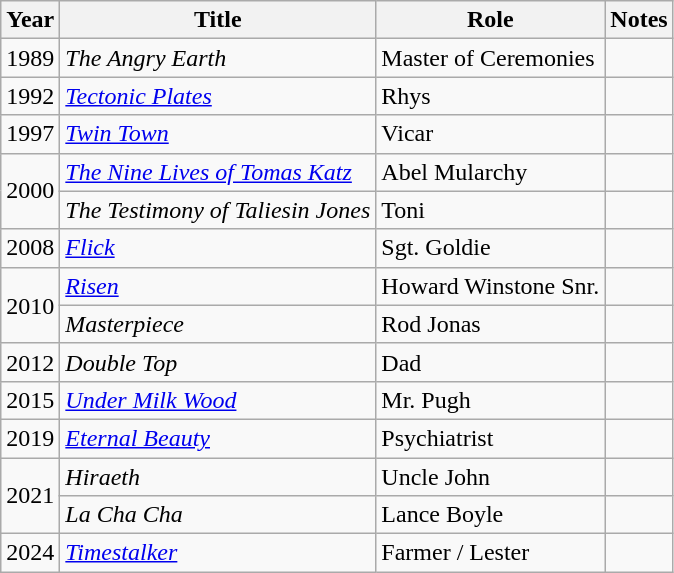<table class="wikitable sortable">
<tr>
<th>Year</th>
<th>Title</th>
<th>Role</th>
<th class="unsortable">Notes</th>
</tr>
<tr>
<td>1989</td>
<td><em>The Angry Earth</em></td>
<td>Master of Ceremonies</td>
<td></td>
</tr>
<tr>
<td>1992</td>
<td><em><a href='#'>Tectonic Plates</a></em></td>
<td>Rhys</td>
<td></td>
</tr>
<tr>
<td>1997</td>
<td><em><a href='#'>Twin Town</a></em></td>
<td>Vicar</td>
<td></td>
</tr>
<tr>
<td rowspan="2">2000</td>
<td><em><a href='#'>The Nine Lives of Tomas Katz</a></em></td>
<td>Abel Mularchy</td>
<td></td>
</tr>
<tr>
<td><em>The Testimony of Taliesin Jones</em></td>
<td>Toni</td>
<td></td>
</tr>
<tr>
<td>2008</td>
<td><em><a href='#'>Flick</a></em></td>
<td>Sgt. Goldie</td>
<td></td>
</tr>
<tr>
<td rowspan="2">2010</td>
<td><em><a href='#'>Risen</a></em></td>
<td>Howard Winstone Snr.</td>
<td></td>
</tr>
<tr>
<td><em>Masterpiece</em></td>
<td>Rod Jonas</td>
<td></td>
</tr>
<tr>
<td>2012</td>
<td><em>Double Top</em></td>
<td>Dad</td>
<td></td>
</tr>
<tr>
<td>2015</td>
<td><em><a href='#'>Under Milk Wood</a></em></td>
<td>Mr. Pugh</td>
<td></td>
</tr>
<tr>
<td>2019</td>
<td><em><a href='#'>Eternal Beauty</a></em></td>
<td>Psychiatrist</td>
<td></td>
</tr>
<tr>
<td rowspan="2">2021</td>
<td><em>Hiraeth</em></td>
<td>Uncle John</td>
<td></td>
</tr>
<tr>
<td><em>La Cha Cha</em></td>
<td>Lance Boyle</td>
<td></td>
</tr>
<tr>
<td>2024</td>
<td><em><a href='#'>Timestalker</a></em></td>
<td>Farmer / Lester</td>
<td></td>
</tr>
</table>
